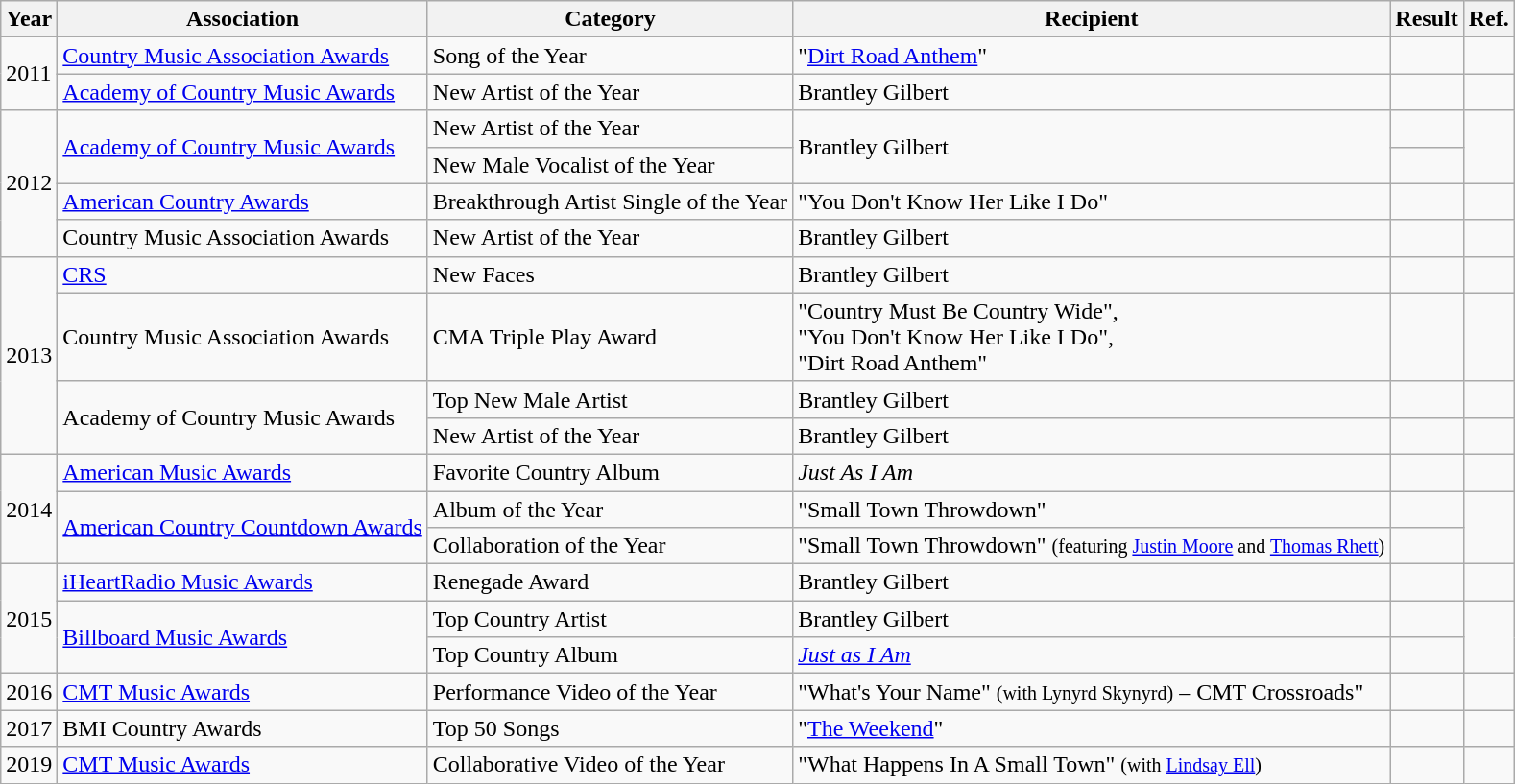<table class="wikitable">
<tr>
<th>Year</th>
<th>Association</th>
<th>Category</th>
<th>Recipient</th>
<th>Result</th>
<th>Ref.</th>
</tr>
<tr>
<td rowspan=2>2011</td>
<td><a href='#'>Country Music Association Awards</a></td>
<td>Song of the Year</td>
<td>"<a href='#'>Dirt Road Anthem</a>"</td>
<td></td>
<td></td>
</tr>
<tr>
<td><a href='#'>Academy of Country Music Awards</a></td>
<td>New Artist of the Year</td>
<td>Brantley Gilbert</td>
<td></td>
<td></td>
</tr>
<tr>
<td rowspan="4">2012</td>
<td rowspan=2><a href='#'>Academy of Country Music Awards</a></td>
<td>New Artist of the Year</td>
<td rowspan=2>Brantley Gilbert</td>
<td></td>
<td rowspan=2></td>
</tr>
<tr>
<td>New Male Vocalist of the Year</td>
<td></td>
</tr>
<tr>
<td><a href='#'>American Country Awards</a></td>
<td>Breakthrough Artist Single of the Year</td>
<td>"You Don't Know Her Like I Do"</td>
<td></td>
<td></td>
</tr>
<tr>
<td>Country Music Association Awards</td>
<td>New Artist of the Year</td>
<td>Brantley Gilbert</td>
<td></td>
<td></td>
</tr>
<tr>
<td rowspan="4">2013</td>
<td><a href='#'>CRS</a></td>
<td>New Faces</td>
<td>Brantley Gilbert</td>
<td></td>
<td></td>
</tr>
<tr>
<td>Country Music Association Awards</td>
<td>CMA Triple Play Award</td>
<td>"Country Must Be Country Wide", <br> "You Don't Know Her Like I Do", <br> "Dirt Road Anthem"</td>
<td></td>
<td></td>
</tr>
<tr>
<td rowspan=2>Academy of Country Music Awards</td>
<td>Top New Male Artist</td>
<td>Brantley Gilbert</td>
<td></td>
<td></td>
</tr>
<tr>
<td>New Artist of the Year</td>
<td>Brantley Gilbert</td>
<td></td>
<td></td>
</tr>
<tr>
<td rowspan="3">2014</td>
<td><a href='#'>American Music Awards</a></td>
<td>Favorite Country Album</td>
<td><em>Just As I Am</em></td>
<td></td>
<td></td>
</tr>
<tr>
<td rowspan="2"><a href='#'>American Country Countdown Awards</a></td>
<td>Album of the Year</td>
<td>"Small Town Throwdown"</td>
<td></td>
<td rowspan=2></td>
</tr>
<tr>
<td>Collaboration of the Year</td>
<td>"Small Town Throwdown" <small>(featuring <a href='#'>Justin Moore</a> and <a href='#'>Thomas Rhett</a>)</small></td>
<td></td>
</tr>
<tr>
<td rowspan="3">2015</td>
<td><a href='#'>iHeartRadio Music Awards</a></td>
<td>Renegade Award</td>
<td>Brantley Gilbert</td>
<td></td>
<td></td>
</tr>
<tr>
<td rowspan="2"><a href='#'>Billboard Music Awards</a></td>
<td>Top Country Artist</td>
<td>Brantley Gilbert</td>
<td></td>
<td rowspan=2></td>
</tr>
<tr>
<td>Top Country Album</td>
<td><em><a href='#'>Just as I Am</a></em></td>
<td></td>
</tr>
<tr>
<td>2016</td>
<td><a href='#'>CMT Music Awards</a></td>
<td>Performance Video of the Year</td>
<td>"What's Your Name" <small>(with Lynyrd Skynyrd)</small> – CMT Crossroads"</td>
<td></td>
<td></td>
</tr>
<tr>
<td>2017</td>
<td>BMI Country Awards</td>
<td>Top 50 Songs</td>
<td>"<a href='#'>The Weekend</a>"</td>
<td></td>
<td></td>
</tr>
<tr>
<td>2019</td>
<td><a href='#'>CMT Music Awards</a></td>
<td>Collaborative Video of the Year</td>
<td>"What Happens In A Small Town" <small>(with <a href='#'>Lindsay Ell</a>)</small></td>
<td></td>
<td></td>
</tr>
</table>
